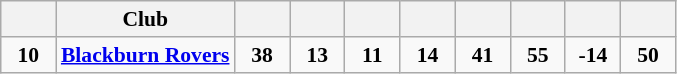<table class="wikitable" style="text-align:center;border:1px solid #AAAAAA;font-size:90%">
<tr>
<th width=30></th>
<th>Club</th>
<th width=30></th>
<th width=30></th>
<th width=30></th>
<th width=30></th>
<th width=30></th>
<th width=30></th>
<th width=30></th>
<th width=30></th>
</tr>
<tr>
<td><strong>10</strong></td>
<td align=left><strong><a href='#'>Blackburn Rovers</a></strong></td>
<td><strong>38</strong></td>
<td><strong>13</strong></td>
<td><strong>11</strong></td>
<td><strong>14</strong></td>
<td><strong>41</strong></td>
<td><strong>55</strong></td>
<td><strong>-14</strong></td>
<td><strong>50</strong></td>
</tr>
</table>
